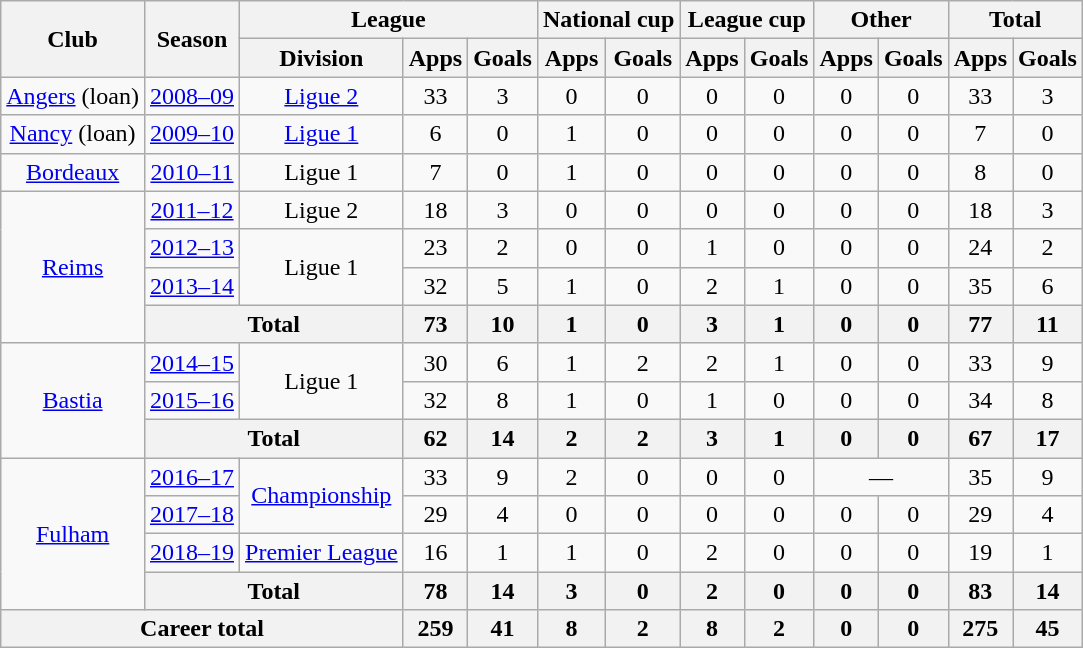<table class="wikitable" style="text-align: center;">
<tr>
<th rowspan="2">Club</th>
<th rowspan="2">Season</th>
<th colspan="3">League</th>
<th colspan="2">National cup</th>
<th colspan="2">League cup</th>
<th colspan="2">Other</th>
<th colspan="2">Total</th>
</tr>
<tr>
<th>Division</th>
<th>Apps</th>
<th>Goals</th>
<th>Apps</th>
<th>Goals</th>
<th>Apps</th>
<th>Goals</th>
<th>Apps</th>
<th>Goals</th>
<th>Apps</th>
<th>Goals</th>
</tr>
<tr>
<td><a href='#'>Angers</a> (loan)</td>
<td><a href='#'>2008–09</a></td>
<td><a href='#'>Ligue 2</a></td>
<td>33</td>
<td>3</td>
<td>0</td>
<td>0</td>
<td>0</td>
<td>0</td>
<td>0</td>
<td>0</td>
<td>33</td>
<td>3</td>
</tr>
<tr>
<td><a href='#'>Nancy</a> (loan)</td>
<td><a href='#'>2009–10</a></td>
<td><a href='#'>Ligue 1</a></td>
<td>6</td>
<td>0</td>
<td>1</td>
<td>0</td>
<td>0</td>
<td>0</td>
<td>0</td>
<td>0</td>
<td>7</td>
<td>0</td>
</tr>
<tr>
<td><a href='#'>Bordeaux</a></td>
<td><a href='#'>2010–11</a></td>
<td>Ligue 1</td>
<td>7</td>
<td>0</td>
<td>1</td>
<td>0</td>
<td>0</td>
<td>0</td>
<td>0</td>
<td>0</td>
<td>8</td>
<td>0</td>
</tr>
<tr>
<td rowspan="4"><a href='#'>Reims</a></td>
<td><a href='#'>2011–12</a></td>
<td>Ligue 2</td>
<td>18</td>
<td>3</td>
<td>0</td>
<td>0</td>
<td>0</td>
<td>0</td>
<td>0</td>
<td>0</td>
<td>18</td>
<td>3</td>
</tr>
<tr>
<td><a href='#'>2012–13</a></td>
<td rowspan="2">Ligue 1</td>
<td>23</td>
<td>2</td>
<td>0</td>
<td>0</td>
<td>1</td>
<td>0</td>
<td>0</td>
<td>0</td>
<td>24</td>
<td>2</td>
</tr>
<tr>
<td><a href='#'>2013–14</a></td>
<td>32</td>
<td>5</td>
<td>1</td>
<td>0</td>
<td>2</td>
<td>1</td>
<td>0</td>
<td>0</td>
<td>35</td>
<td>6</td>
</tr>
<tr>
<th colspan="2">Total</th>
<th>73</th>
<th>10</th>
<th>1</th>
<th>0</th>
<th>3</th>
<th>1</th>
<th>0</th>
<th>0</th>
<th>77</th>
<th>11</th>
</tr>
<tr>
<td rowspan="3"><a href='#'>Bastia</a></td>
<td><a href='#'>2014–15</a></td>
<td rowspan="2">Ligue 1</td>
<td>30</td>
<td>6</td>
<td>1</td>
<td>2</td>
<td>2</td>
<td>1</td>
<td>0</td>
<td>0</td>
<td>33</td>
<td>9</td>
</tr>
<tr>
<td><a href='#'>2015–16</a></td>
<td>32</td>
<td>8</td>
<td>1</td>
<td>0</td>
<td>1</td>
<td>0</td>
<td>0</td>
<td>0</td>
<td>34</td>
<td>8</td>
</tr>
<tr>
<th colspan="2">Total</th>
<th>62</th>
<th>14</th>
<th>2</th>
<th>2</th>
<th>3</th>
<th>1</th>
<th>0</th>
<th>0</th>
<th>67</th>
<th>17</th>
</tr>
<tr>
<td rowspan="4"><a href='#'>Fulham</a></td>
<td><a href='#'>2016–17</a></td>
<td rowspan="2"><a href='#'>Championship</a></td>
<td>33</td>
<td>9</td>
<td>2</td>
<td>0</td>
<td>0</td>
<td>0</td>
<td colspan="2">—</td>
<td>35</td>
<td>9</td>
</tr>
<tr>
<td><a href='#'>2017–18</a></td>
<td>29</td>
<td>4</td>
<td>0</td>
<td>0</td>
<td>0</td>
<td>0</td>
<td>0</td>
<td>0</td>
<td>29</td>
<td>4</td>
</tr>
<tr>
<td><a href='#'>2018–19</a></td>
<td><a href='#'>Premier League</a></td>
<td>16</td>
<td>1</td>
<td>1</td>
<td>0</td>
<td>2</td>
<td>0</td>
<td>0</td>
<td>0</td>
<td>19</td>
<td>1</td>
</tr>
<tr>
<th colspan="2">Total</th>
<th>78</th>
<th>14</th>
<th>3</th>
<th>0</th>
<th>2</th>
<th>0</th>
<th>0</th>
<th>0</th>
<th>83</th>
<th>14</th>
</tr>
<tr>
<th colspan="3">Career total</th>
<th>259</th>
<th>41</th>
<th>8</th>
<th>2</th>
<th>8</th>
<th>2</th>
<th>0</th>
<th>0</th>
<th>275</th>
<th>45</th>
</tr>
</table>
